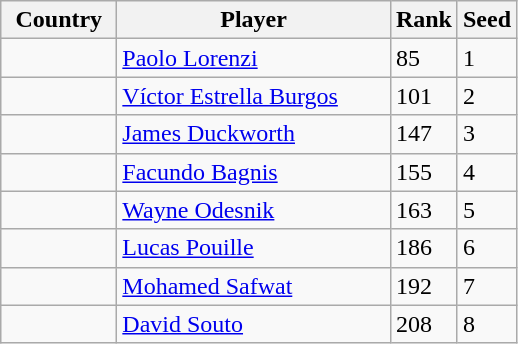<table class="sortable wikitable">
<tr>
<th width="70">Country</th>
<th width="175">Player</th>
<th>Rank</th>
<th>Seed</th>
</tr>
<tr>
<td></td>
<td><a href='#'>Paolo Lorenzi</a></td>
<td>85</td>
<td>1</td>
</tr>
<tr>
<td></td>
<td><a href='#'>Víctor Estrella Burgos</a></td>
<td>101</td>
<td>2</td>
</tr>
<tr>
<td></td>
<td><a href='#'>James Duckworth</a></td>
<td>147</td>
<td>3</td>
</tr>
<tr>
<td></td>
<td><a href='#'>Facundo Bagnis</a></td>
<td>155</td>
<td>4</td>
</tr>
<tr>
<td></td>
<td><a href='#'>Wayne Odesnik</a></td>
<td>163</td>
<td>5</td>
</tr>
<tr>
<td></td>
<td><a href='#'>Lucas Pouille</a></td>
<td>186</td>
<td>6</td>
</tr>
<tr>
<td></td>
<td><a href='#'>Mohamed Safwat</a></td>
<td>192</td>
<td>7</td>
</tr>
<tr>
<td></td>
<td><a href='#'>David Souto</a></td>
<td>208</td>
<td>8</td>
</tr>
</table>
